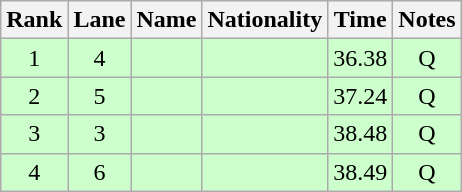<table class="wikitable sortable" style="text-align:center">
<tr>
<th>Rank</th>
<th>Lane</th>
<th>Name</th>
<th>Nationality</th>
<th>Time</th>
<th>Notes</th>
</tr>
<tr bgcolor=ccffcc>
<td>1</td>
<td>4</td>
<td align=left></td>
<td align=left></td>
<td>36.38</td>
<td>Q</td>
</tr>
<tr bgcolor=ccffcc>
<td>2</td>
<td>5</td>
<td align=left></td>
<td align=left></td>
<td>37.24</td>
<td>Q</td>
</tr>
<tr bgcolor=ccffcc>
<td>3</td>
<td>3</td>
<td align=left></td>
<td align=left></td>
<td>38.48</td>
<td>Q</td>
</tr>
<tr bgcolor=ccffcc>
<td>4</td>
<td>6</td>
<td align=left></td>
<td align=left></td>
<td>38.49</td>
<td>Q</td>
</tr>
</table>
